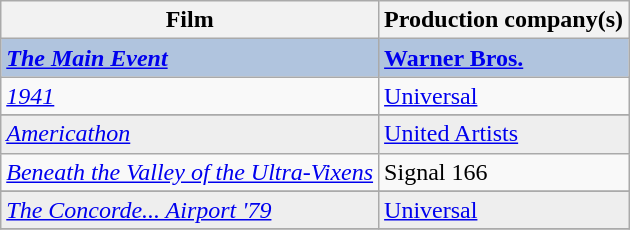<table class="wikitable sortable plainrowheaders">
<tr>
<th>Film</th>
<th class="unsortable">Production company(s)</th>
</tr>
<tr style="background:#B0C4DE">
<td><strong><em><a href='#'>The Main Event</a></em></strong></td>
<td><strong><a href='#'>Warner Bros.</a></strong></td>
</tr>
<tr>
<td><em><a href='#'>1941</a></em></td>
<td><a href='#'>Universal</a></td>
</tr>
<tr>
</tr>
<tr style="background:#eee;">
<td><em><a href='#'>Americathon</a></em></td>
<td><a href='#'>United Artists</a></td>
</tr>
<tr>
<td><em><a href='#'>Beneath the Valley of the Ultra-Vixens</a></em></td>
<td>Signal 166</td>
</tr>
<tr>
</tr>
<tr style="background:#eee;">
<td><em><a href='#'>The Concorde... Airport '79</a></em></td>
<td><a href='#'>Universal</a></td>
</tr>
<tr>
</tr>
</table>
